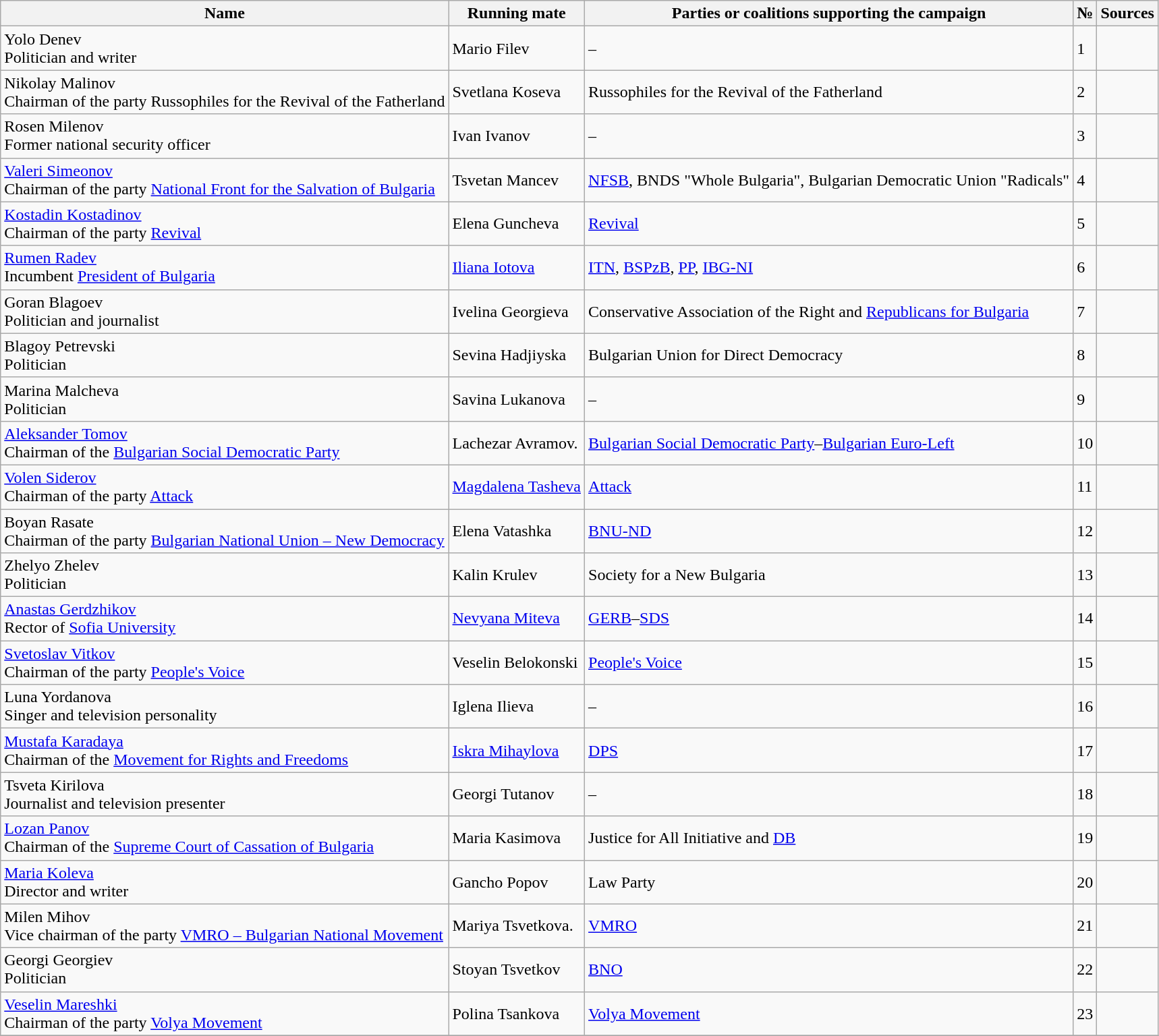<table class="wikitable">
<tr>
<th>Name</th>
<th>Running mate</th>
<th>Parties or coalitions supporting the campaign</th>
<th>№</th>
<th>Sources</th>
</tr>
<tr>
<td>Yolo Denev<br>Politician and writer</td>
<td>Mario Filev</td>
<td>–</td>
<td>1</td>
<td></td>
</tr>
<tr>
<td>Nikolay Malinov<br>Chairman of the party Russophiles for the Revival of the Fatherland</td>
<td>Svetlana Koseva</td>
<td>Russophiles for the Revival of the Fatherland</td>
<td>2</td>
<td></td>
</tr>
<tr>
<td>Rosen Milenov<br>Former national security officer</td>
<td>Ivan Ivanov</td>
<td>–</td>
<td>3</td>
<td></td>
</tr>
<tr>
<td><a href='#'>Valeri Simeonov</a><br>Chairman of the party <a href='#'>National Front for the Salvation of Bulgaria</a></td>
<td>Tsvetan Mancev</td>
<td><a href='#'>NFSB</a>, BNDS "Whole Bulgaria", Bulgarian Democratic Union "Radicals"</td>
<td>4</td>
<td></td>
</tr>
<tr>
<td><a href='#'>Kostadin Kostadinov</a><br>Chairman of the party <a href='#'>Revival</a></td>
<td>Elena Guncheva</td>
<td><a href='#'>Revival</a></td>
<td>5</td>
<td></td>
</tr>
<tr>
<td><a href='#'>Rumen Radev</a><br>Incumbent <a href='#'>President of Bulgaria</a></td>
<td><a href='#'>Iliana Iotova</a><br></td>
<td><a href='#'>ITN</a>, <a href='#'>BSPzB</a>, <a href='#'>PP</a>, <a href='#'>IBG-NI</a></td>
<td>6</td>
<td></td>
</tr>
<tr>
<td>Goran Blagoev<br>Politician and journalist</td>
<td>Ivelina Georgieva</td>
<td>Conservative Association of the Right and <a href='#'>Republicans for Bulgaria</a></td>
<td>7</td>
<td></td>
</tr>
<tr>
<td>Blagoy Petrevski<br>Politician</td>
<td>Sevina Hadjiyska</td>
<td>Bulgarian Union for Direct Democracy</td>
<td>8</td>
<td></td>
</tr>
<tr>
<td>Marina Malcheva<br>Politician</td>
<td>Savina Lukanova</td>
<td>–</td>
<td>9</td>
<td></td>
</tr>
<tr>
<td><a href='#'>Aleksander Tomov</a><br>Chairman of the <a href='#'>Bulgarian Social Democratic Party</a></td>
<td>Lachezar Avramov.</td>
<td><a href='#'>Bulgarian Social Democratic Party</a>–<a href='#'>Bulgarian Euro-Left</a></td>
<td>10</td>
<td></td>
</tr>
<tr>
<td><a href='#'>Volen Siderov</a><br>Chairman of the party <a href='#'>Attack</a></td>
<td><a href='#'>Magdalena Tasheva</a></td>
<td><a href='#'>Attack</a></td>
<td>11</td>
<td></td>
</tr>
<tr>
<td>Boyan Rasate<br>Chairman of the party <a href='#'>Bulgarian National Union – New Democracy</a></td>
<td>Elena Vatashka</td>
<td><a href='#'>BNU-ND</a></td>
<td>12</td>
<td></td>
</tr>
<tr>
<td>Zhelyo Zhelev<br>Politician</td>
<td>Kalin Krulev</td>
<td>Society for a New Bulgaria</td>
<td>13</td>
<td></td>
</tr>
<tr>
<td><a href='#'>Anastas Gerdzhikov</a><br>Rector of <a href='#'>Sofia University</a></td>
<td><a href='#'>Nevyana Miteva</a></td>
<td><a href='#'>GERB</a>–<a href='#'>SDS</a></td>
<td>14</td>
<td></td>
</tr>
<tr>
<td><a href='#'>Svetoslav Vitkov</a><br>Chairman of the party <a href='#'>People's Voice</a></td>
<td>Veselin Belokonski</td>
<td><a href='#'>People's Voice</a></td>
<td>15</td>
<td></td>
</tr>
<tr>
<td>Luna Yordanova<br>Singer and television personality</td>
<td>Iglena Ilieva</td>
<td>–</td>
<td>16</td>
<td></td>
</tr>
<tr>
<td><a href='#'>Mustafa Karadaya</a><br>Chairman of the <a href='#'>Movement for Rights and Freedoms</a></td>
<td><a href='#'>Iskra Mihaylova</a></td>
<td><a href='#'>DPS</a></td>
<td>17</td>
<td></td>
</tr>
<tr>
<td>Tsveta Kirilova<br>Journalist and television presenter</td>
<td>Georgi Tutanov</td>
<td>–</td>
<td>18</td>
<td></td>
</tr>
<tr>
<td><a href='#'>Lozan Panov</a><br>Chairman of the <a href='#'>Supreme Court of Cassation of Bulgaria</a></td>
<td>Maria Kasimova</td>
<td>Justice for All Initiative and <a href='#'>DB</a></td>
<td>19</td>
<td></td>
</tr>
<tr>
<td><a href='#'>Maria Koleva</a><br>Director and writer</td>
<td>Gancho Popov</td>
<td>Law Party</td>
<td>20</td>
<td></td>
</tr>
<tr>
<td>Milen Mihov<br>Vice chairman of the party <a href='#'>VMRO – Bulgarian National Movement</a></td>
<td>Mariya Tsvetkova.</td>
<td><a href='#'>VMRO</a></td>
<td>21</td>
<td></td>
</tr>
<tr>
<td>Georgi Georgiev<br>Politician</td>
<td>Stoyan Tsvetkov</td>
<td><a href='#'>BNO</a></td>
<td>22</td>
<td></td>
</tr>
<tr>
<td><a href='#'>Veselin Mareshki</a><br>Chairman of the party <a href='#'>Volya Movement</a></td>
<td>Polina Tsankova</td>
<td><a href='#'>Volya Movement</a></td>
<td>23</td>
<td></td>
</tr>
<tr>
</tr>
</table>
